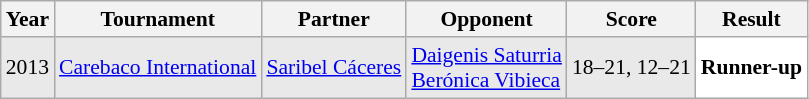<table class="sortable wikitable" style="font-size: 90%;">
<tr>
<th>Year</th>
<th>Tournament</th>
<th>Partner</th>
<th>Opponent</th>
<th>Score</th>
<th>Result</th>
</tr>
<tr style="background:#E9E9E9">
<td align="center">2013</td>
<td align="left"><a href='#'>Carebaco International</a></td>
<td align="left"> <a href='#'>Saribel Cáceres</a></td>
<td align="left"> <a href='#'>Daigenis Saturria</a><br> <a href='#'>Berónica Vibieca</a></td>
<td align="left">18–21, 12–21</td>
<td style="text-align:left; background:white"> <strong>Runner-up</strong></td>
</tr>
</table>
